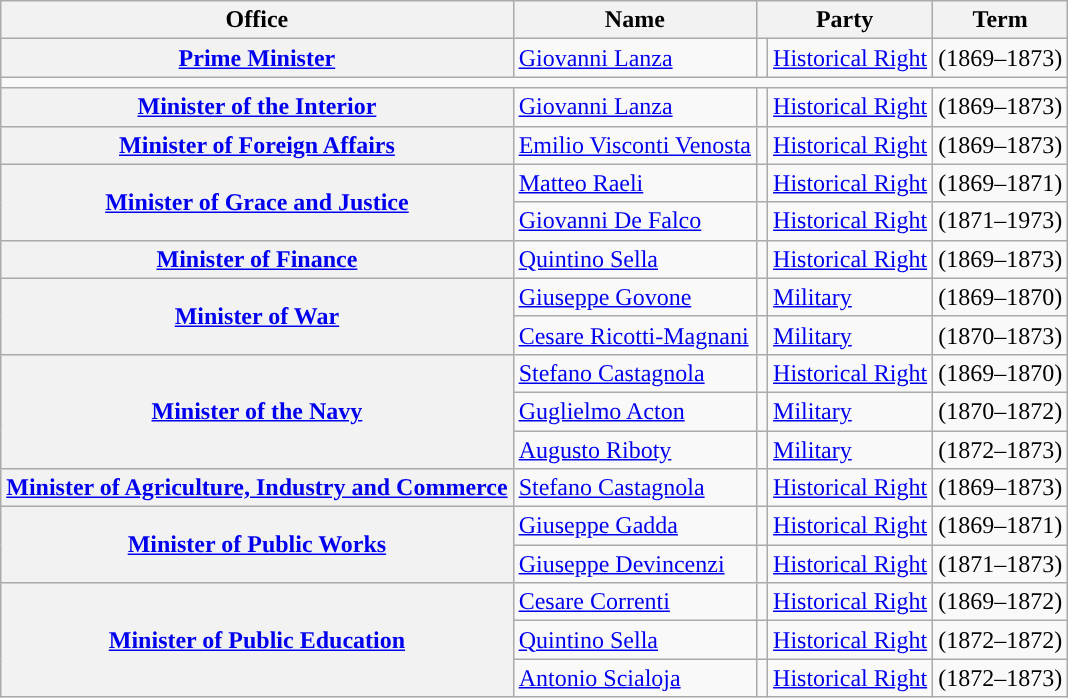<table class="wikitable" style="font-size: 100%;">
<tr>
<th>Office</th>
<th>Name</th>
<th colspan=2>Party</th>
<th>Term</th>
</tr>
<tr>
<th><a href='#'>Prime Minister</a></th>
<td><a href='#'>Giovanni Lanza</a></td>
<td style="color:inherit;background:"></td>
<td><a href='#'>Historical Right</a></td>
<td>(1869–1873)</td>
</tr>
<tr>
<td colspan=5></td>
</tr>
<tr>
<th><a href='#'>Minister of the Interior</a></th>
<td><a href='#'>Giovanni Lanza</a></td>
<td style="color:inherit;background:"></td>
<td><a href='#'>Historical Right</a></td>
<td>(1869–1873)</td>
</tr>
<tr>
<th><a href='#'>Minister of Foreign Affairs</a></th>
<td><a href='#'>Emilio Visconti Venosta</a></td>
<td style="color:inherit;background:"></td>
<td><a href='#'>Historical Right</a></td>
<td>(1869–1873)</td>
</tr>
<tr>
<th rowspan=2><a href='#'>Minister of Grace and Justice</a></th>
<td><a href='#'>Matteo Raeli</a></td>
<td style="color:inherit;background:"></td>
<td><a href='#'>Historical Right</a></td>
<td>(1869–1871)</td>
</tr>
<tr>
<td><a href='#'>Giovanni De Falco</a></td>
<td style="color:inherit;background:"></td>
<td><a href='#'>Historical Right</a></td>
<td>(1871–1973)</td>
</tr>
<tr>
<th><a href='#'>Minister of Finance</a></th>
<td><a href='#'>Quintino Sella</a></td>
<td style="color:inherit;background:"></td>
<td><a href='#'>Historical Right</a></td>
<td>(1869–1873)</td>
</tr>
<tr>
<th rowspan=2><a href='#'>Minister of War</a></th>
<td><a href='#'>Giuseppe Govone</a></td>
<td style="color:inherit;background:"></td>
<td><a href='#'>Military</a></td>
<td>(1869–1870)</td>
</tr>
<tr>
<td><a href='#'>Cesare Ricotti-Magnani</a></td>
<td style="color:inherit;background:"></td>
<td><a href='#'>Military</a></td>
<td>(1870–1873)</td>
</tr>
<tr>
<th rowspan=3><a href='#'>Minister of the Navy</a></th>
<td><a href='#'>Stefano Castagnola</a></td>
<td style="color:inherit;background:"></td>
<td><a href='#'>Historical Right</a></td>
<td>(1869–1870)</td>
</tr>
<tr>
<td><a href='#'>Guglielmo Acton</a></td>
<td style="color:inherit;background:"></td>
<td><a href='#'>Military</a></td>
<td>(1870–1872)</td>
</tr>
<tr>
<td><a href='#'>Augusto Riboty</a></td>
<td style="color:inherit;background:"></td>
<td><a href='#'>Military</a></td>
<td>(1872–1873)</td>
</tr>
<tr>
<th><a href='#'>Minister of Agriculture, Industry and Commerce</a></th>
<td><a href='#'>Stefano Castagnola</a></td>
<td style="color:inherit;background:"></td>
<td><a href='#'>Historical Right</a></td>
<td>(1869–1873)</td>
</tr>
<tr>
<th rowspan=2><a href='#'>Minister of Public Works</a></th>
<td><a href='#'>Giuseppe Gadda</a></td>
<td style="color:inherit;background:"></td>
<td><a href='#'>Historical Right</a></td>
<td>(1869–1871)</td>
</tr>
<tr>
<td><a href='#'>Giuseppe Devincenzi</a></td>
<td style="color:inherit;background:"></td>
<td><a href='#'>Historical Right</a></td>
<td>(1871–1873)</td>
</tr>
<tr>
<th rowspan=3><a href='#'>Minister of Public Education</a></th>
<td><a href='#'>Cesare Correnti</a></td>
<td style="color:inherit;background:"></td>
<td><a href='#'>Historical Right</a></td>
<td>(1869–1872)</td>
</tr>
<tr>
<td><a href='#'>Quintino Sella</a></td>
<td style="color:inherit;background:"></td>
<td><a href='#'>Historical Right</a></td>
<td>(1872–1872)</td>
</tr>
<tr>
<td><a href='#'>Antonio Scialoja</a></td>
<td style="color:inherit;background:"></td>
<td><a href='#'>Historical Right</a></td>
<td>(1872–1873)</td>
</tr>
</table>
